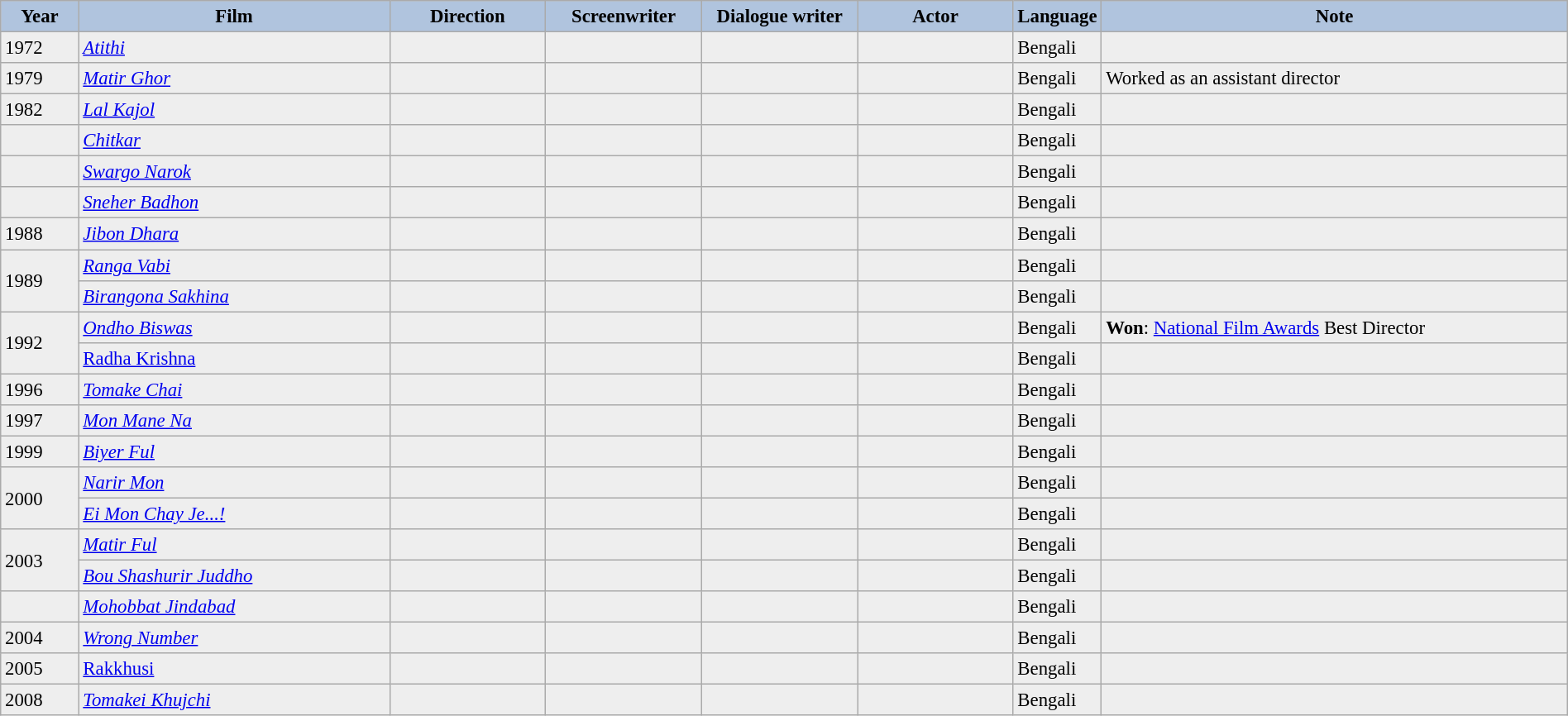<table class="wikitable"  style="width:100%; background:#eee; border:black; font-size:95%;">
<tr style="background:#bcd; text-align:center;">
<th style="background:#B0C4DE; width:5%">Year</th>
<th style="background:#B0C4DE; width:20%">Film</th>
<th style="background:#B0C4DE; width:10%">Direction</th>
<th style="background:#B0C4DE; width:10%">Screenwriter</th>
<th style="background:#B0C4DE; width:10%">Dialogue writer</th>
<th style="background:#B0C4DE; width:10%">Actor</th>
<th style="background:#B0C4DE; width:5%">Language</th>
<th style="background:#B0C4DE; width:30%">Note</th>
</tr>
<tr>
<td>1972</td>
<td><em><a href='#'>Atithi</a></em></td>
<td></td>
<td></td>
<td></td>
<td></td>
<td>Bengali</td>
<td></td>
</tr>
<tr>
<td>1979</td>
<td><em><a href='#'>Matir Ghor</a></em></td>
<td></td>
<td></td>
<td></td>
<td></td>
<td>Bengali</td>
<td>Worked as an assistant director</td>
</tr>
<tr>
<td>1982</td>
<td><em><a href='#'>Lal Kajol</a></em></td>
<td></td>
<td></td>
<td></td>
<td></td>
<td>Bengali</td>
<td></td>
</tr>
<tr>
<td></td>
<td><em><a href='#'>Chitkar</a></em></td>
<td></td>
<td></td>
<td></td>
<td></td>
<td>Bengali</td>
<td></td>
</tr>
<tr>
<td></td>
<td><em><a href='#'>Swargo Narok</a></em></td>
<td></td>
<td></td>
<td></td>
<td></td>
<td>Bengali</td>
<td></td>
</tr>
<tr>
<td></td>
<td><em><a href='#'>Sneher Badhon</a></em></td>
<td></td>
<td></td>
<td></td>
<td></td>
<td>Bengali</td>
<td></td>
</tr>
<tr>
<td>1988</td>
<td><em><a href='#'>Jibon Dhara</a></em></td>
<td></td>
<td></td>
<td></td>
<td></td>
<td>Bengali</td>
<td></td>
</tr>
<tr>
<td rowspan="2">1989</td>
<td><em><a href='#'>Ranga Vabi</a></em></td>
<td></td>
<td></td>
<td></td>
<td></td>
<td>Bengali</td>
<td></td>
</tr>
<tr>
<td><em><a href='#'>Birangona Sakhina</a></em></td>
<td></td>
<td></td>
<td></td>
<td></td>
<td>Bengali</td>
<td></td>
</tr>
<tr>
<td rowspan="2">1992</td>
<td><em><a href='#'>Ondho Biswas</a></em></td>
<td></td>
<td></td>
<td></td>
<td></td>
<td>Bengali</td>
<td><strong>Won</strong>: <a href='#'>National Film Awards</a> Best Director</td>
</tr>
<tr>
<td><a href='#'>Radha Krishna</a></td>
<td></td>
<td></td>
<td></td>
<td></td>
<td>Bengali</td>
<td></td>
</tr>
<tr>
<td>1996</td>
<td><em><a href='#'>Tomake Chai</a></em></td>
<td></td>
<td></td>
<td></td>
<td></td>
<td>Bengali</td>
<td></td>
</tr>
<tr>
<td>1997</td>
<td><em><a href='#'>Mon Mane Na</a></em></td>
<td></td>
<td></td>
<td></td>
<td></td>
<td>Bengali</td>
<td></td>
</tr>
<tr>
<td>1999</td>
<td><em><a href='#'>Biyer Ful</a></em></td>
<td></td>
<td></td>
<td></td>
<td></td>
<td>Bengali</td>
<td></td>
</tr>
<tr>
<td rowspan="2">2000</td>
<td><em><a href='#'>Narir Mon</a></em></td>
<td></td>
<td></td>
<td></td>
<td></td>
<td>Bengali</td>
<td></td>
</tr>
<tr>
<td><em><a href='#'>Ei Mon Chay Je...!</a></em></td>
<td></td>
<td></td>
<td></td>
<td></td>
<td>Bengali</td>
<td></td>
</tr>
<tr>
<td rowspan="2">2003</td>
<td><em><a href='#'>Matir Ful</a></em></td>
<td></td>
<td></td>
<td></td>
<td></td>
<td>Bengali</td>
<td></td>
</tr>
<tr>
<td><em><a href='#'>Bou Shashurir Juddho</a></em></td>
<td></td>
<td></td>
<td></td>
<td></td>
<td>Bengali</td>
<td></td>
</tr>
<tr>
<td></td>
<td><em><a href='#'>Mohobbat Jindabad</a></em></td>
<td></td>
<td></td>
<td></td>
<td></td>
<td>Bengali</td>
<td></td>
</tr>
<tr>
<td>2004</td>
<td><em><a href='#'>Wrong Number</a></em></td>
<td></td>
<td></td>
<td></td>
<td></td>
<td>Bengali</td>
<td></td>
</tr>
<tr>
<td>2005</td>
<td><a href='#'>Rakkhusi</a></td>
<td></td>
<td></td>
<td></td>
<td></td>
<td>Bengali</td>
<td></td>
</tr>
<tr>
<td>2008</td>
<td><em><a href='#'>Tomakei Khujchi</a></em></td>
<td></td>
<td></td>
<td></td>
<td></td>
<td>Bengali</td>
<td></td>
</tr>
</table>
